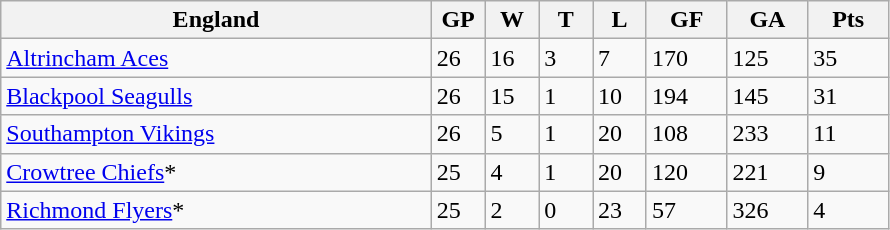<table class="wikitable">
<tr>
<th width="40%">England</th>
<th width="5%">GP</th>
<th width="5%">W</th>
<th width="5%">T</th>
<th width="5%">L</th>
<th width="7.5%">GF</th>
<th width="7.5%">GA</th>
<th width="7.5%">Pts</th>
</tr>
<tr>
<td><a href='#'>Altrincham Aces</a></td>
<td>26</td>
<td>16</td>
<td>3</td>
<td>7</td>
<td>170</td>
<td>125</td>
<td>35</td>
</tr>
<tr>
<td><a href='#'>Blackpool Seagulls</a></td>
<td>26</td>
<td>15</td>
<td>1</td>
<td>10</td>
<td>194</td>
<td>145</td>
<td>31</td>
</tr>
<tr>
<td><a href='#'>Southampton Vikings</a></td>
<td>26</td>
<td>5</td>
<td>1</td>
<td>20</td>
<td>108</td>
<td>233</td>
<td>11</td>
</tr>
<tr>
<td><a href='#'>Crowtree Chiefs</a>*</td>
<td>25</td>
<td>4</td>
<td>1</td>
<td>20</td>
<td>120</td>
<td>221</td>
<td>9</td>
</tr>
<tr>
<td><a href='#'>Richmond Flyers</a>*</td>
<td>25</td>
<td>2</td>
<td>0</td>
<td>23</td>
<td>57</td>
<td>326</td>
<td>4</td>
</tr>
</table>
